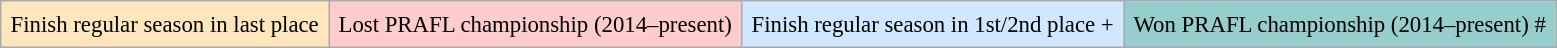<table class="wikitable" style="font-size:95%">
<tr>
<td style="background-color:#FFE6BD;padding:0.4em;">Finish regular season in last place  </td>
<td style="background-color:#FFCCCC;padding:0.4em;">Lost PRAFL championship (2014–present)</td>
<td style="background-color:#D0E7FF;padding:0.4em;">Finish regular season in 1st/2nd place +</td>
<td style="background-color:#96CDCD;padding:0.4em;">Won PRAFL championship (2014–present) #</td>
</tr>
</table>
